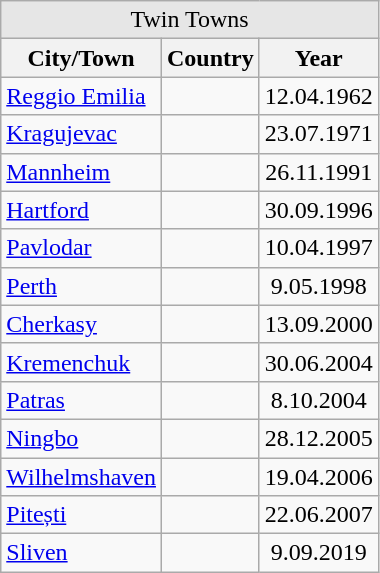<table class="wikitable">
<tr bgcolor=#e6e6e6>
<td colspan = 3 align=center>Twin Towns</td>
</tr>
<tr>
<th>City/Town</th>
<th>Country</th>
<th>Year</th>
</tr>
<tr>
<td><a href='#'>Reggio Emilia</a></td>
<td></td>
<td align="center">12.04.1962</td>
</tr>
<tr>
<td><a href='#'>Kragujevac</a></td>
<td></td>
<td align="center">23.07.1971</td>
</tr>
<tr>
<td><a href='#'>Mannheim</a></td>
<td></td>
<td align="center">26.11.1991</td>
</tr>
<tr>
<td><a href='#'>Hartford</a></td>
<td></td>
<td align="center">30.09.1996</td>
</tr>
<tr>
<td><a href='#'>Pavlodar</a></td>
<td></td>
<td align="center">10.04.1997</td>
</tr>
<tr>
<td><a href='#'>Perth</a></td>
<td></td>
<td align="center">9.05.1998</td>
</tr>
<tr>
<td><a href='#'>Cherkasy</a></td>
<td></td>
<td align="center">13.09.2000</td>
</tr>
<tr>
<td><a href='#'>Kremenchuk</a></td>
<td></td>
<td align="center">30.06.2004</td>
</tr>
<tr>
<td><a href='#'>Patras</a></td>
<td></td>
<td align="center">8.10.2004</td>
</tr>
<tr>
<td><a href='#'>Ningbo</a></td>
<td></td>
<td align="center">28.12.2005</td>
</tr>
<tr>
<td><a href='#'>Wilhelmshaven</a></td>
<td></td>
<td align="center">19.04.2006</td>
</tr>
<tr>
<td><a href='#'>Pitești</a></td>
<td></td>
<td align="center">22.06.2007</td>
</tr>
<tr>
<td><a href='#'>Sliven</a></td>
<td></td>
<td align="center">9.09.2019</td>
</tr>
</table>
